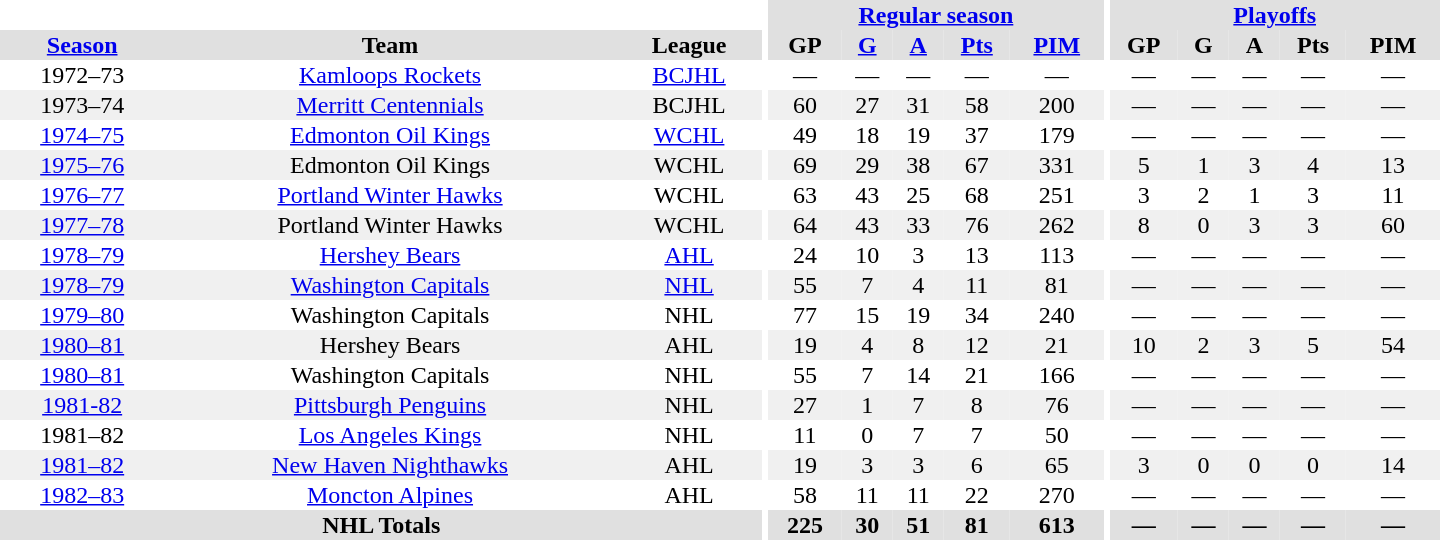<table border="0" cellpadding="1" cellspacing="0" style="text-align:center; width:60em">
<tr bgcolor="#e0e0e0">
<th colspan="3" bgcolor="#ffffff"></th>
<th rowspan="100" bgcolor="#ffffff"></th>
<th colspan="5"><a href='#'>Regular season</a></th>
<th rowspan="100" bgcolor="#ffffff"></th>
<th colspan="5"><a href='#'>Playoffs</a></th>
</tr>
<tr bgcolor="#e0e0e0">
<th><a href='#'>Season</a></th>
<th>Team</th>
<th>League</th>
<th>GP</th>
<th><a href='#'>G</a></th>
<th><a href='#'>A</a></th>
<th><a href='#'>Pts</a></th>
<th><a href='#'>PIM</a></th>
<th>GP</th>
<th>G</th>
<th>A</th>
<th>Pts</th>
<th>PIM</th>
</tr>
<tr>
<td>1972–73</td>
<td><a href='#'>Kamloops Rockets</a></td>
<td><a href='#'>BCJHL</a></td>
<td>—</td>
<td>—</td>
<td>—</td>
<td>—</td>
<td>—</td>
<td>—</td>
<td>—</td>
<td>—</td>
<td>—</td>
<td>—</td>
</tr>
<tr bgcolor="#f0f0f0">
<td>1973–74</td>
<td><a href='#'>Merritt Centennials</a></td>
<td>BCJHL</td>
<td>60</td>
<td>27</td>
<td>31</td>
<td>58</td>
<td>200</td>
<td>—</td>
<td>—</td>
<td>—</td>
<td>—</td>
<td>—</td>
</tr>
<tr>
<td><a href='#'>1974–75</a></td>
<td><a href='#'>Edmonton Oil Kings</a></td>
<td><a href='#'>WCHL</a></td>
<td>49</td>
<td>18</td>
<td>19</td>
<td>37</td>
<td>179</td>
<td>—</td>
<td>—</td>
<td>—</td>
<td>—</td>
<td>—</td>
</tr>
<tr bgcolor="#f0f0f0">
<td><a href='#'>1975–76</a></td>
<td>Edmonton Oil Kings</td>
<td>WCHL</td>
<td>69</td>
<td>29</td>
<td>38</td>
<td>67</td>
<td>331</td>
<td>5</td>
<td>1</td>
<td>3</td>
<td>4</td>
<td>13</td>
</tr>
<tr>
<td><a href='#'>1976–77</a></td>
<td><a href='#'>Portland Winter Hawks</a></td>
<td>WCHL</td>
<td>63</td>
<td>43</td>
<td>25</td>
<td>68</td>
<td>251</td>
<td>3</td>
<td>2</td>
<td>1</td>
<td>3</td>
<td>11</td>
</tr>
<tr bgcolor="#f0f0f0">
<td><a href='#'>1977–78</a></td>
<td>Portland Winter Hawks</td>
<td>WCHL</td>
<td>64</td>
<td>43</td>
<td>33</td>
<td>76</td>
<td>262</td>
<td>8</td>
<td>0</td>
<td>3</td>
<td>3</td>
<td>60</td>
</tr>
<tr>
<td><a href='#'>1978–79</a></td>
<td><a href='#'>Hershey Bears</a></td>
<td><a href='#'>AHL</a></td>
<td>24</td>
<td>10</td>
<td>3</td>
<td>13</td>
<td>113</td>
<td>—</td>
<td>—</td>
<td>—</td>
<td>—</td>
<td>—</td>
</tr>
<tr bgcolor="#f0f0f0">
<td><a href='#'>1978–79</a></td>
<td><a href='#'>Washington Capitals</a></td>
<td><a href='#'>NHL</a></td>
<td>55</td>
<td>7</td>
<td>4</td>
<td>11</td>
<td>81</td>
<td>—</td>
<td>—</td>
<td>—</td>
<td>—</td>
<td>—</td>
</tr>
<tr>
<td><a href='#'>1979–80</a></td>
<td>Washington Capitals</td>
<td>NHL</td>
<td>77</td>
<td>15</td>
<td>19</td>
<td>34</td>
<td>240</td>
<td>—</td>
<td>—</td>
<td>—</td>
<td>—</td>
<td>—</td>
</tr>
<tr bgcolor="#f0f0f0">
<td><a href='#'>1980–81</a></td>
<td>Hershey Bears</td>
<td>AHL</td>
<td>19</td>
<td>4</td>
<td>8</td>
<td>12</td>
<td>21</td>
<td>10</td>
<td>2</td>
<td>3</td>
<td>5</td>
<td>54</td>
</tr>
<tr>
<td><a href='#'>1980–81</a></td>
<td>Washington Capitals</td>
<td>NHL</td>
<td>55</td>
<td>7</td>
<td>14</td>
<td>21</td>
<td>166</td>
<td>—</td>
<td>—</td>
<td>—</td>
<td>—</td>
<td>—</td>
</tr>
<tr bgcolor="#f0f0f0">
<td><a href='#'>1981-82</a></td>
<td><a href='#'>Pittsburgh Penguins</a></td>
<td>NHL</td>
<td>27</td>
<td>1</td>
<td>7</td>
<td>8</td>
<td>76</td>
<td>—</td>
<td>—</td>
<td>—</td>
<td>—</td>
<td>—</td>
</tr>
<tr>
<td>1981–82</td>
<td><a href='#'>Los Angeles Kings</a></td>
<td>NHL</td>
<td>11</td>
<td>0</td>
<td>7</td>
<td>7</td>
<td>50</td>
<td>—</td>
<td>—</td>
<td>—</td>
<td>—</td>
<td>—</td>
</tr>
<tr bgcolor="#f0f0f0">
<td><a href='#'>1981–82</a></td>
<td><a href='#'>New Haven Nighthawks</a></td>
<td>AHL</td>
<td>19</td>
<td>3</td>
<td>3</td>
<td>6</td>
<td>65</td>
<td>3</td>
<td>0</td>
<td>0</td>
<td>0</td>
<td>14</td>
</tr>
<tr>
<td><a href='#'>1982–83</a></td>
<td><a href='#'>Moncton Alpines</a></td>
<td>AHL</td>
<td>58</td>
<td>11</td>
<td>11</td>
<td>22</td>
<td>270</td>
<td>—</td>
<td>—</td>
<td>—</td>
<td>—</td>
<td>—</td>
</tr>
<tr bgcolor="#e0e0e0">
<th colspan="3">NHL Totals</th>
<th>225</th>
<th>30</th>
<th>51</th>
<th>81</th>
<th>613</th>
<th>—</th>
<th>—</th>
<th>—</th>
<th>—</th>
<th>—</th>
</tr>
</table>
